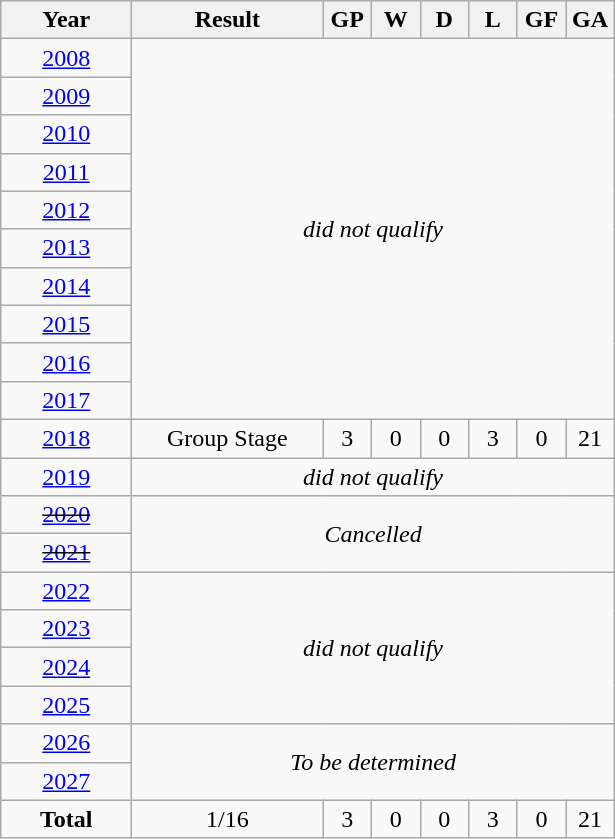<table class= "wikitable" style= "text-align: center;">
<tr>
<th width=80>Year</th>
<th width=120>Result</th>
<th width=25>GP</th>
<th width=25>W</th>
<th width=25>D</th>
<th width=25>L</th>
<th width=25>GF</th>
<th width=25>GA</th>
</tr>
<tr>
<td> <a href='#'>2008</a></td>
<td rowspan=10 colspan=8><em>did not qualify</em></td>
</tr>
<tr>
<td> <a href='#'>2009</a></td>
</tr>
<tr>
<td> <a href='#'>2010</a></td>
</tr>
<tr>
<td> <a href='#'>2011</a></td>
</tr>
<tr>
<td> <a href='#'>2012</a></td>
</tr>
<tr>
<td> <a href='#'>2013</a></td>
</tr>
<tr>
<td> <a href='#'>2014</a></td>
</tr>
<tr>
<td> <a href='#'>2015</a></td>
</tr>
<tr>
<td> <a href='#'>2016</a></td>
</tr>
<tr>
<td> <a href='#'>2017</a></td>
</tr>
<tr>
<td> <a href='#'>2018</a></td>
<td>Group Stage</td>
<td>3</td>
<td>0</td>
<td>0</td>
<td>3</td>
<td>0</td>
<td>21</td>
</tr>
<tr>
<td> <a href='#'>2019</a></td>
<td colspan=8><em>did not qualify</em></td>
</tr>
<tr>
<td> <s><a href='#'>2020</a></s></td>
<td rowspan=2 colspan=8><em>Cancelled</em></td>
</tr>
<tr>
<td> <s><a href='#'>2021</a></s></td>
</tr>
<tr>
<td> <a href='#'>2022</a></td>
<td rowspan=4 colspan=8><em>did not qualify</em></td>
</tr>
<tr>
<td> <a href='#'>2023</a></td>
</tr>
<tr>
<td> <a href='#'>2024</a></td>
</tr>
<tr>
<td> <a href='#'>2025</a></td>
</tr>
<tr>
<td> <a href='#'>2026</a></td>
<td colspan=8 rowspan=2><em>To be determined</em></td>
</tr>
<tr>
<td> <a href='#'>2027</a></td>
</tr>
<tr>
<td><strong>Total</strong></td>
<td>1/16</td>
<td>3</td>
<td>0</td>
<td>0</td>
<td>3</td>
<td>0</td>
<td>21</td>
</tr>
</table>
